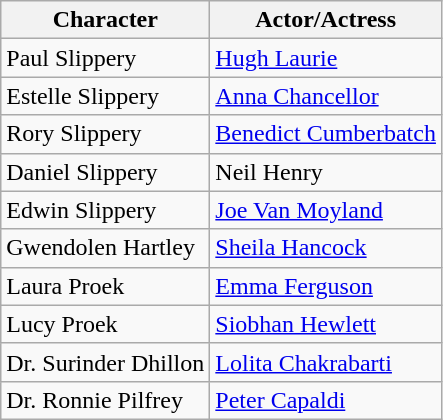<table class="wikitable">
<tr>
<th>Character</th>
<th>Actor/Actress</th>
</tr>
<tr>
<td>Paul Slippery</td>
<td><a href='#'>Hugh Laurie</a></td>
</tr>
<tr>
<td>Estelle Slippery</td>
<td><a href='#'>Anna Chancellor</a></td>
</tr>
<tr>
<td>Rory Slippery</td>
<td><a href='#'>Benedict Cumberbatch</a></td>
</tr>
<tr>
<td>Daniel Slippery</td>
<td>Neil Henry</td>
</tr>
<tr>
<td>Edwin Slippery</td>
<td><a href='#'>Joe Van Moyland</a></td>
</tr>
<tr>
<td>Gwendolen Hartley</td>
<td><a href='#'>Sheila Hancock</a></td>
</tr>
<tr>
<td>Laura Proek</td>
<td><a href='#'>Emma Ferguson</a></td>
</tr>
<tr>
<td>Lucy Proek</td>
<td><a href='#'>Siobhan Hewlett</a></td>
</tr>
<tr>
<td>Dr. Surinder Dhillon</td>
<td><a href='#'>Lolita Chakrabarti</a></td>
</tr>
<tr>
<td>Dr. Ronnie Pilfrey</td>
<td><a href='#'>Peter Capaldi</a></td>
</tr>
</table>
